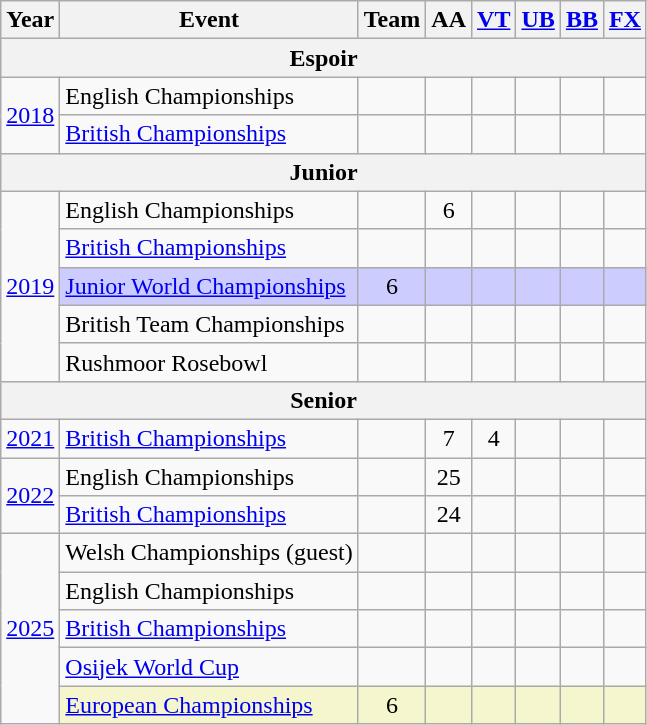<table class="wikitable" style="text-align:center">
<tr>
<th>Year</th>
<th>Event</th>
<th>Team</th>
<th>AA</th>
<th><a href='#'>VT</a></th>
<th><a href='#'>UB</a></th>
<th><a href='#'>BB</a></th>
<th><a href='#'>FX</a></th>
</tr>
<tr>
<th colspan="8">Espoir</th>
</tr>
<tr>
<td rowspan="2"><a href='#'>2018</a></td>
<td align=left>English Championships</td>
<td></td>
<td></td>
<td></td>
<td></td>
<td></td>
<td></td>
</tr>
<tr>
<td align=left><a href='#'>British Championships</a></td>
<td></td>
<td></td>
<td></td>
<td></td>
<td></td>
<td></td>
</tr>
<tr>
<th colspan="8">Junior</th>
</tr>
<tr>
<td rowspan="5"><a href='#'>2019</a></td>
<td align=left>English Championships</td>
<td></td>
<td>6</td>
<td></td>
<td></td>
<td></td>
<td></td>
</tr>
<tr>
<td align=left><a href='#'>British Championships</a></td>
<td></td>
<td></td>
<td></td>
<td></td>
<td></td>
<td></td>
</tr>
<tr style="background:#ccf;">
<td align=left><a href='#'>Junior World Championships</a></td>
<td>6</td>
<td></td>
<td></td>
<td></td>
<td></td>
<td></td>
</tr>
<tr>
<td align=left>British Team Championships</td>
<td></td>
<td></td>
<td></td>
<td></td>
<td></td>
<td></td>
</tr>
<tr>
<td align=left>Rushmoor Rosebowl</td>
<td></td>
<td></td>
<td></td>
<td></td>
<td></td>
<td></td>
</tr>
<tr>
<th colspan="8">Senior</th>
</tr>
<tr>
<td><a href='#'>2021</a></td>
<td align=left><a href='#'>British Championships</a></td>
<td></td>
<td>7</td>
<td>4</td>
<td></td>
<td></td>
<td></td>
</tr>
<tr>
<td rowspan="2"><a href='#'>2022</a></td>
<td align=left>English Championships</td>
<td></td>
<td>25</td>
<td></td>
<td></td>
<td></td>
<td></td>
</tr>
<tr>
<td align=left><a href='#'>British Championships</a></td>
<td></td>
<td>24</td>
<td></td>
<td></td>
<td></td>
<td></td>
</tr>
<tr>
<td rowspan="5"><a href='#'>2025</a></td>
<td align=left>Welsh Championships (guest)</td>
<td></td>
<td></td>
<td></td>
<td></td>
<td></td>
<td></td>
</tr>
<tr>
<td align=left>English Championships</td>
<td></td>
<td></td>
<td></td>
<td></td>
<td></td>
<td></td>
</tr>
<tr>
<td align=left><a href='#'>British Championships</a></td>
<td></td>
<td></td>
<td></td>
<td></td>
<td></td>
<td></td>
</tr>
<tr>
<td align=left><a href='#'>Osijek World Cup</a></td>
<td></td>
<td></td>
<td></td>
<td></td>
<td></td>
<td></td>
</tr>
<tr style="background:#F5F6CE;">
<td align="left"><a href='#'>European Championships</a></td>
<td>6</td>
<td></td>
<td></td>
<td></td>
<td></td>
<td></td>
</tr>
</table>
